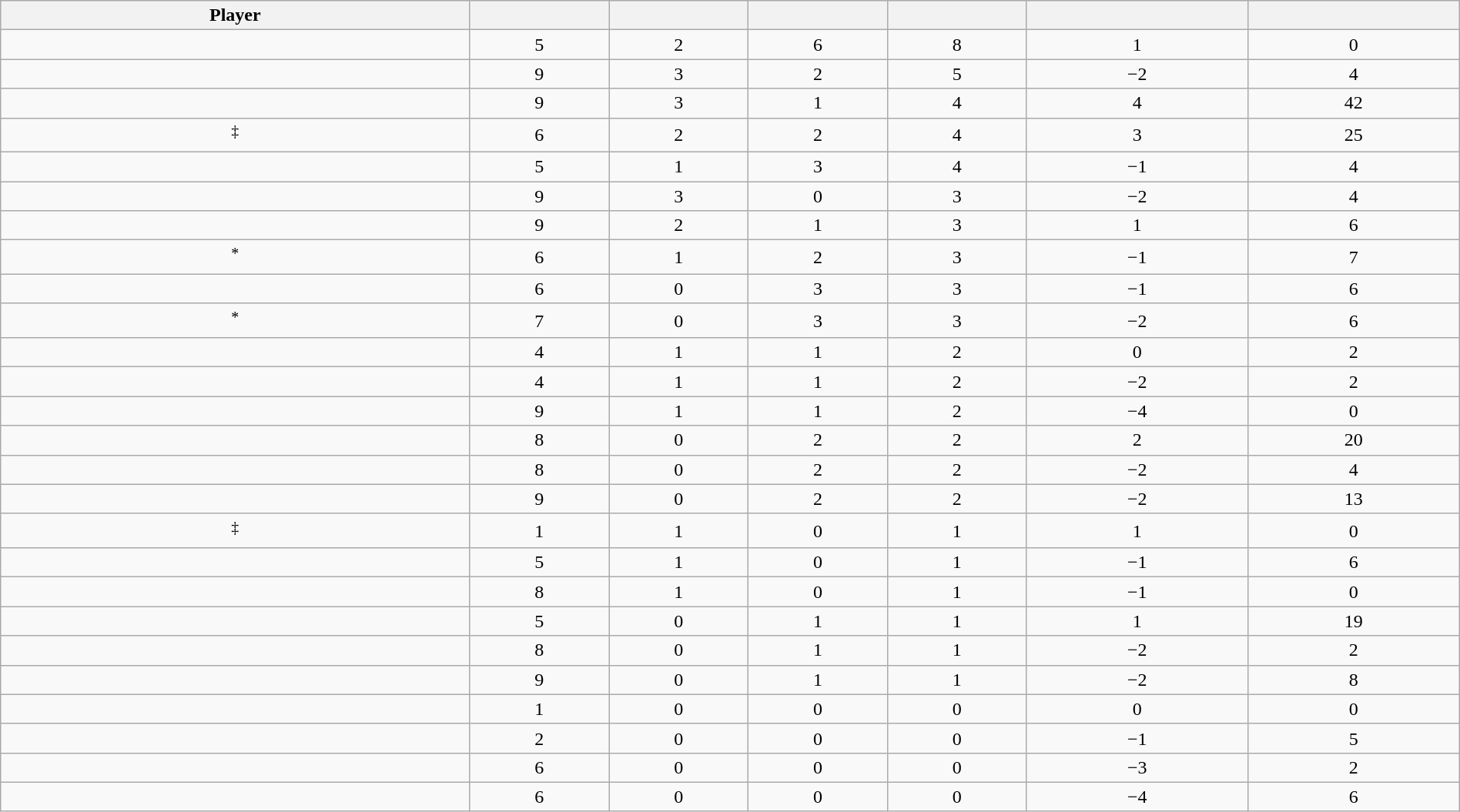<table class="wikitable sortable" style="width:100%;">
<tr align=center>
<th>Player</th>
<th></th>
<th></th>
<th></th>
<th></th>
<th data-sort-type="number"></th>
<th></th>
</tr>
<tr align=center>
<td></td>
<td>5</td>
<td>2</td>
<td>6</td>
<td>8</td>
<td>1</td>
<td>0</td>
</tr>
<tr align=center>
<td></td>
<td>9</td>
<td>3</td>
<td>2</td>
<td>5</td>
<td>−2</td>
<td>4</td>
</tr>
<tr align=center>
<td></td>
<td>9</td>
<td>3</td>
<td>1</td>
<td>4</td>
<td>4</td>
<td>42</td>
</tr>
<tr align=center>
<td><sup>‡</sup></td>
<td>6</td>
<td>2</td>
<td>2</td>
<td>4</td>
<td>3</td>
<td>25</td>
</tr>
<tr align=center>
<td></td>
<td>5</td>
<td>1</td>
<td>3</td>
<td>4</td>
<td>−1</td>
<td>4</td>
</tr>
<tr align=center>
<td></td>
<td>9</td>
<td>3</td>
<td>0</td>
<td>3</td>
<td>−2</td>
<td>4</td>
</tr>
<tr align=center>
<td></td>
<td>9</td>
<td>2</td>
<td>1</td>
<td>3</td>
<td>1</td>
<td>6</td>
</tr>
<tr align=center>
<td><sup>*</sup></td>
<td>6</td>
<td>1</td>
<td>2</td>
<td>3</td>
<td>−1</td>
<td>7</td>
</tr>
<tr align=center>
<td></td>
<td>6</td>
<td>0</td>
<td>3</td>
<td>3</td>
<td>−1</td>
<td>6</td>
</tr>
<tr align=center>
<td><sup>*</sup></td>
<td>7</td>
<td>0</td>
<td>3</td>
<td>3</td>
<td>−2</td>
<td>6</td>
</tr>
<tr align=center>
<td></td>
<td>4</td>
<td>1</td>
<td>1</td>
<td>2</td>
<td>0</td>
<td>2</td>
</tr>
<tr align=center>
<td></td>
<td>4</td>
<td>1</td>
<td>1</td>
<td>2</td>
<td>−2</td>
<td>2</td>
</tr>
<tr align=center>
<td></td>
<td>9</td>
<td>1</td>
<td>1</td>
<td>2</td>
<td>−4</td>
<td>0</td>
</tr>
<tr align=center>
<td></td>
<td>8</td>
<td>0</td>
<td>2</td>
<td>2</td>
<td>2</td>
<td>20</td>
</tr>
<tr align=center>
<td></td>
<td>8</td>
<td>0</td>
<td>2</td>
<td>2</td>
<td>−2</td>
<td>4</td>
</tr>
<tr align=center>
<td></td>
<td>9</td>
<td>0</td>
<td>2</td>
<td>2</td>
<td>−2</td>
<td>13</td>
</tr>
<tr align=center>
<td><sup>‡</sup></td>
<td>1</td>
<td>1</td>
<td>0</td>
<td>1</td>
<td>1</td>
<td>0</td>
</tr>
<tr align=center>
<td></td>
<td>5</td>
<td>1</td>
<td>0</td>
<td>1</td>
<td>−1</td>
<td>6</td>
</tr>
<tr align=center>
<td></td>
<td>8</td>
<td>1</td>
<td>0</td>
<td>1</td>
<td>−1</td>
<td>0</td>
</tr>
<tr align=center>
<td></td>
<td>5</td>
<td>0</td>
<td>1</td>
<td>1</td>
<td>1</td>
<td>19</td>
</tr>
<tr align=center>
<td></td>
<td>8</td>
<td>0</td>
<td>1</td>
<td>1</td>
<td>−2</td>
<td>2</td>
</tr>
<tr align=center>
<td></td>
<td>9</td>
<td>0</td>
<td>1</td>
<td>1</td>
<td>−2</td>
<td>8</td>
</tr>
<tr align=center>
<td></td>
<td>1</td>
<td>0</td>
<td>0</td>
<td>0</td>
<td>0</td>
<td>0</td>
</tr>
<tr align=center>
<td></td>
<td>2</td>
<td>0</td>
<td>0</td>
<td>0</td>
<td>−1</td>
<td>5</td>
</tr>
<tr align=center>
<td></td>
<td>6</td>
<td>0</td>
<td>0</td>
<td>0</td>
<td>−3</td>
<td>2</td>
</tr>
<tr align=center>
<td></td>
<td>6</td>
<td>0</td>
<td>0</td>
<td>0</td>
<td>−4</td>
<td>6</td>
</tr>
</table>
